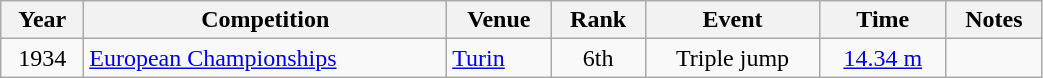<table class="wikitable" width=55% style="font-size:100%; text-align:center;">
<tr>
<th>Year</th>
<th>Competition</th>
<th>Venue</th>
<th>Rank</th>
<th>Event</th>
<th>Time</th>
<th>Notes</th>
</tr>
<tr>
<td rowspan=1>1934</td>
<td rowspan=1 align=left><a href='#'>European Championships</a></td>
<td rowspan=1 align=left> <a href='#'>Turin</a></td>
<td>6th</td>
<td>Triple jump</td>
<td><a href='#'>14.34 m</a></td>
<td></td>
</tr>
</table>
